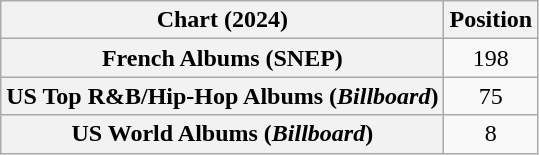<table class="wikitable sortable plainrowheaders" style="text-align:center">
<tr>
<th scope="col">Chart (2024)</th>
<th scope="col">Position</th>
</tr>
<tr>
<th scope="row">French Albums (SNEP)</th>
<td>198</td>
</tr>
<tr>
<th scope="row">US Top R&B/Hip-Hop Albums (<em>Billboard</em>)</th>
<td>75</td>
</tr>
<tr>
<th scope="row">US World Albums (<em>Billboard</em>)</th>
<td>8</td>
</tr>
</table>
